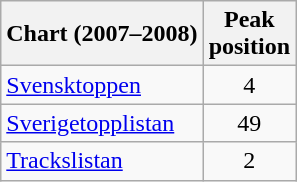<table class="wikitable sortable">
<tr>
<th>Chart (2007–2008)</th>
<th>Peak<br>position</th>
</tr>
<tr>
<td><a href='#'>Svensktoppen</a></td>
<td align="center">4</td>
</tr>
<tr>
<td><a href='#'>Sverigetopplistan</a></td>
<td align="center">49</td>
</tr>
<tr>
<td><a href='#'>Trackslistan</a></td>
<td align="center">2</td>
</tr>
</table>
